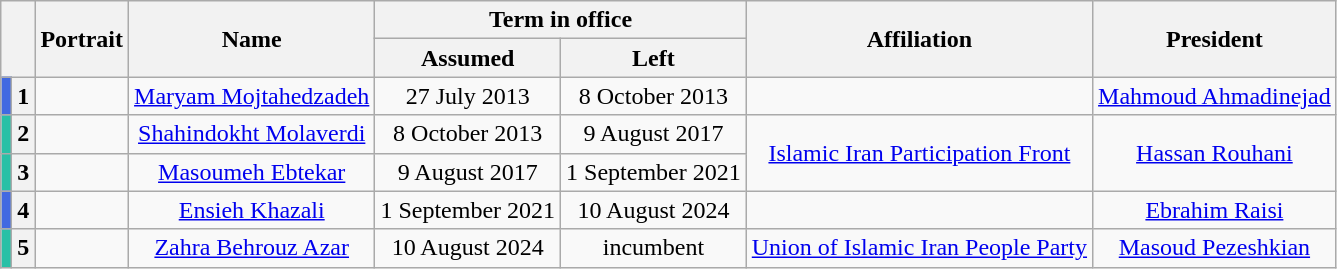<table class="wikitable" style="text-align: center;">
<tr>
<th rowspan="2" colspan="2"></th>
<th rowspan="2">Portrait</th>
<th rowspan="2">Name</th>
<th colspan="2">Term in office</th>
<th rowspan="2">Affiliation</th>
<th rowspan="2">President</th>
</tr>
<tr>
<th>Assumed</th>
<th>Left</th>
</tr>
<tr>
<th style="background:#4169E1"></th>
<th>1</th>
<td></td>
<td><a href='#'>Maryam Mojtahedzadeh</a></td>
<td>27 July 2013</td>
<td>8 October 2013</td>
<td></td>
<td><a href='#'>Mahmoud Ahmadinejad</a></td>
</tr>
<tr>
<th style="background:#28c0a6"></th>
<th>2</th>
<td></td>
<td><a href='#'>Shahindokht Molaverdi</a></td>
<td>8 October 2013</td>
<td>9 August 2017</td>
<td rowspan=2"><a href='#'>Islamic Iran Participation Front</a></td>
<td rowspan=2"><a href='#'>Hassan Rouhani</a></td>
</tr>
<tr>
<th style="background:#28c0a6"></th>
<th>3</th>
<td></td>
<td><a href='#'>Masoumeh Ebtekar</a></td>
<td>9 August 2017</td>
<td>1 September 2021</td>
</tr>
<tr>
<th style="background:#4169E1"></th>
<th>4</th>
<td></td>
<td><a href='#'>Ensieh Khazali</a></td>
<td>1 September 2021</td>
<td>10 August 2024</td>
<td></td>
<td><a href='#'>Ebrahim Raisi</a></td>
</tr>
<tr>
<th style="background:#28c0a6"></th>
<th>5</th>
<td></td>
<td><a href='#'>Zahra Behrouz Azar</a></td>
<td>10 August 2024</td>
<td>incumbent</td>
<td><a href='#'>Union of Islamic Iran People Party</a></td>
<td><a href='#'>Masoud Pezeshkian</a></td>
</tr>
</table>
